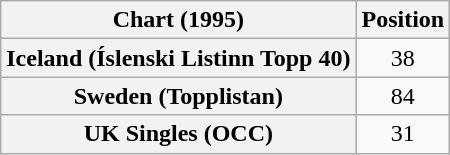<table class="wikitable sortable plainrowheaders" style="text-align:center">
<tr>
<th>Chart (1995)</th>
<th>Position</th>
</tr>
<tr>
<th scope="row">Iceland (Íslenski Listinn Topp 40)</th>
<td>38</td>
</tr>
<tr>
<th scope="row">Sweden (Topplistan)</th>
<td>84</td>
</tr>
<tr>
<th scope="row">UK Singles (OCC)</th>
<td>31</td>
</tr>
</table>
